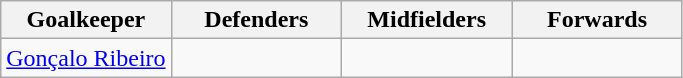<table class="wikitable">
<tr>
<th style="width:25%;">Goalkeeper</th>
<th style="width:25%;">Defenders</th>
<th style="width:25%;">Midfielders</th>
<th style="width:25%;">Forwards</th>
</tr>
<tr style="vertical-align:top;">
<td> <a href='#'>Gonçalo Ribeiro</a></td>
<td></td>
<td></td>
<td></td>
</tr>
</table>
